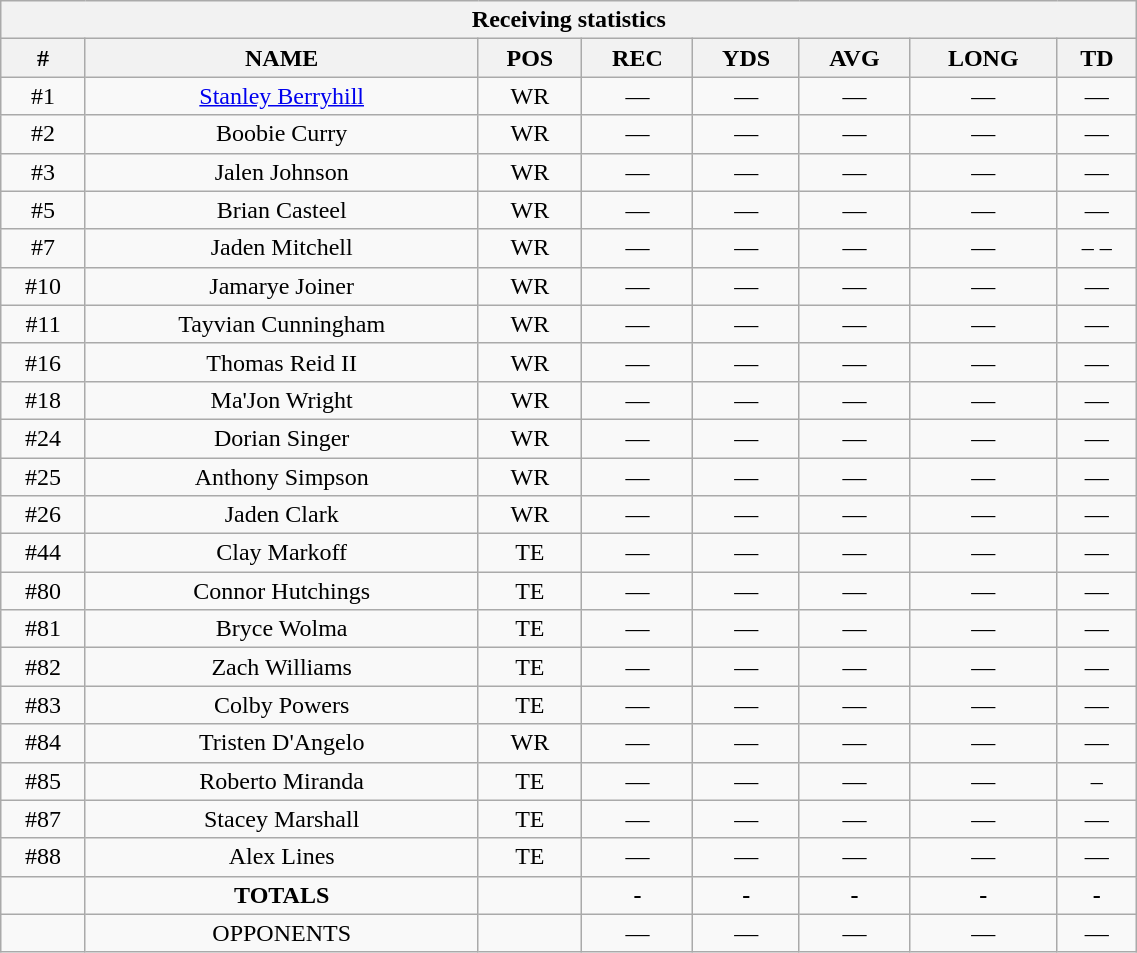<table style="width:60%; text-align:center;" class="wikitable collapsible collapsed">
<tr>
<th colspan="8">Receiving statistics</th>
</tr>
<tr>
<th>#</th>
<th>NAME</th>
<th>POS</th>
<th>REC</th>
<th>YDS</th>
<th>AVG</th>
<th>LONG</th>
<th>TD</th>
</tr>
<tr>
<td>#1</td>
<td><a href='#'>Stanley Berryhill</a></td>
<td>WR</td>
<td>—</td>
<td>—</td>
<td>—</td>
<td>—</td>
<td>—</td>
</tr>
<tr>
<td>#2</td>
<td>Boobie Curry</td>
<td>WR</td>
<td>—</td>
<td>—</td>
<td>—</td>
<td>—</td>
<td>—</td>
</tr>
<tr>
<td>#3</td>
<td>Jalen Johnson</td>
<td>WR</td>
<td>—</td>
<td>—</td>
<td>—</td>
<td>—</td>
<td>—</td>
</tr>
<tr>
<td>#5</td>
<td>Brian Casteel</td>
<td>WR</td>
<td>—</td>
<td>—</td>
<td>—</td>
<td>—</td>
<td>—</td>
</tr>
<tr>
<td>#7</td>
<td>Jaden Mitchell</td>
<td>WR</td>
<td>—</td>
<td>—</td>
<td>—</td>
<td>—</td>
<td>– –</td>
</tr>
<tr>
<td>#10</td>
<td>Jamarye Joiner</td>
<td>WR</td>
<td>—</td>
<td>—</td>
<td>—</td>
<td>—</td>
<td>—</td>
</tr>
<tr>
<td>#11</td>
<td>Tayvian Cunningham</td>
<td>WR</td>
<td>—</td>
<td>—</td>
<td>—</td>
<td>—</td>
<td>—</td>
</tr>
<tr>
<td>#16</td>
<td>Thomas Reid II</td>
<td>WR</td>
<td>—</td>
<td>—</td>
<td>—</td>
<td>—</td>
<td>—</td>
</tr>
<tr>
<td>#18</td>
<td>Ma'Jon Wright</td>
<td>WR</td>
<td>—</td>
<td>—</td>
<td>—</td>
<td>—</td>
<td>—</td>
</tr>
<tr>
<td>#24</td>
<td>Dorian Singer</td>
<td>WR</td>
<td>—</td>
<td>—</td>
<td>—</td>
<td>—</td>
<td>—</td>
</tr>
<tr>
<td>#25</td>
<td>Anthony Simpson</td>
<td>WR</td>
<td>—</td>
<td>—</td>
<td>—</td>
<td>—</td>
<td>—</td>
</tr>
<tr>
<td>#26</td>
<td>Jaden Clark</td>
<td>WR</td>
<td>—</td>
<td>—</td>
<td>—</td>
<td>—</td>
<td>—</td>
</tr>
<tr>
<td>#44</td>
<td>Clay Markoff</td>
<td>TE</td>
<td>—</td>
<td>—</td>
<td>—</td>
<td>—</td>
<td>—</td>
</tr>
<tr>
<td>#80</td>
<td>Connor Hutchings</td>
<td>TE</td>
<td>—</td>
<td>—</td>
<td>—</td>
<td>—</td>
<td>—</td>
</tr>
<tr>
<td>#81</td>
<td>Bryce Wolma</td>
<td>TE</td>
<td>—</td>
<td>—</td>
<td>—</td>
<td>—</td>
<td>—</td>
</tr>
<tr>
<td>#82</td>
<td>Zach Williams</td>
<td>TE</td>
<td>—</td>
<td>—</td>
<td>—</td>
<td>—</td>
<td>—</td>
</tr>
<tr>
<td>#83</td>
<td>Colby Powers</td>
<td>TE</td>
<td>—</td>
<td>—</td>
<td>—</td>
<td>—</td>
<td>—</td>
</tr>
<tr>
<td>#84</td>
<td>Tristen D'Angelo</td>
<td>WR</td>
<td>—</td>
<td>—</td>
<td>—</td>
<td>—</td>
<td>—</td>
</tr>
<tr>
<td>#85</td>
<td>Roberto Miranda</td>
<td>TE</td>
<td>—</td>
<td>—</td>
<td>—</td>
<td>—</td>
<td>–</td>
</tr>
<tr>
<td>#87</td>
<td>Stacey Marshall</td>
<td>TE</td>
<td>—</td>
<td>—</td>
<td>—</td>
<td>—</td>
<td>—</td>
</tr>
<tr>
<td>#88</td>
<td>Alex Lines</td>
<td>TE</td>
<td>—</td>
<td>—</td>
<td>—</td>
<td>—</td>
<td>—</td>
</tr>
<tr>
<td></td>
<td><strong>TOTALS</strong></td>
<td></td>
<td><strong>-</strong></td>
<td><strong>-</strong></td>
<td><strong>-</strong></td>
<td><strong>-</strong></td>
<td><strong>-</strong></td>
</tr>
<tr>
<td></td>
<td>OPPONENTS</td>
<td></td>
<td>—</td>
<td>—</td>
<td>—</td>
<td>—</td>
<td>—</td>
</tr>
</table>
